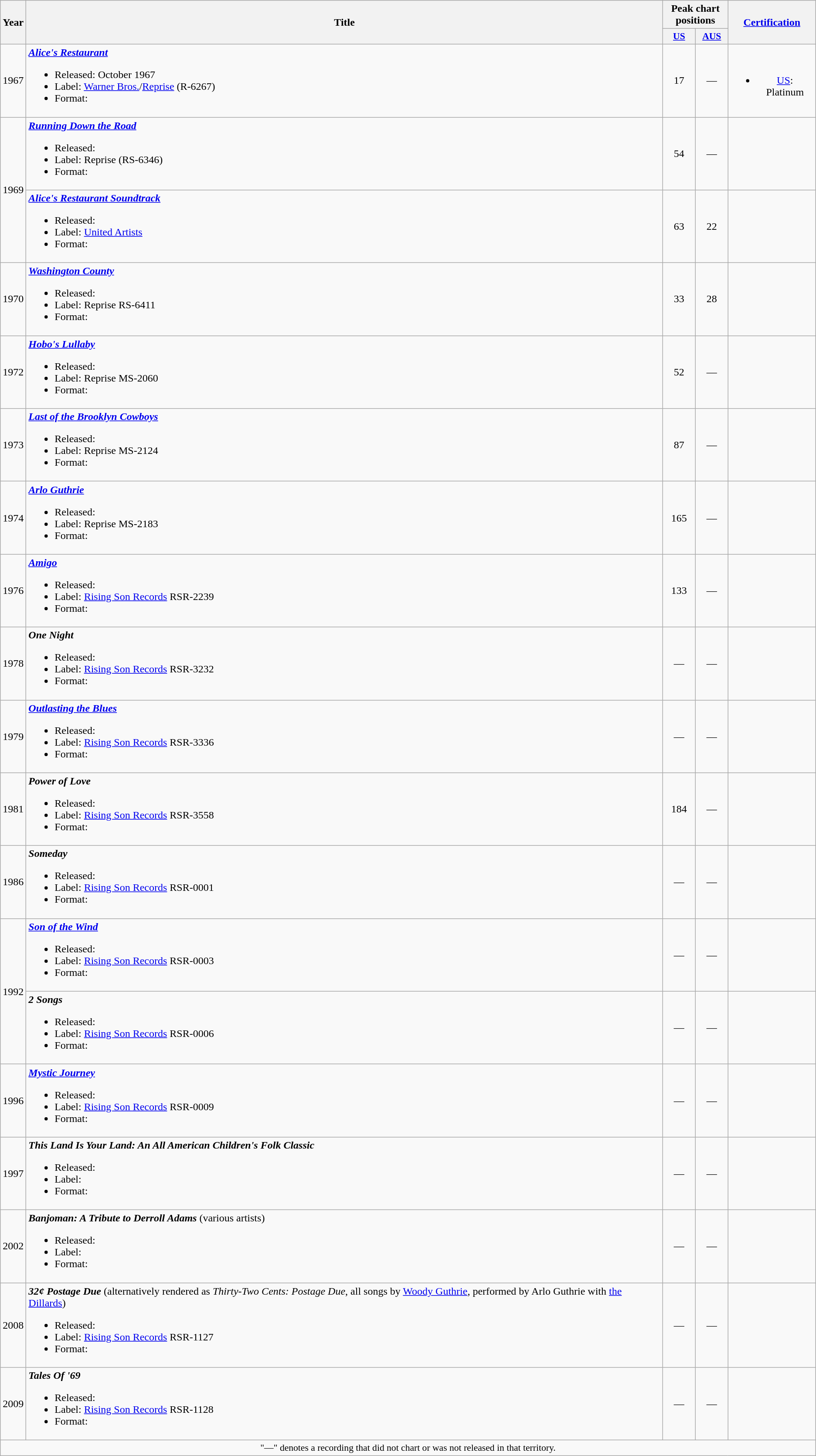<table class="wikitable" style="text-align:center;">
<tr>
<th rowspan="2">Year</th>
<th rowspan="2">Title</th>
<th scope="col" colspan="2">Peak chart positions</th>
<th rowspan="2"><a href='#'>Certification</a></th>
</tr>
<tr>
<th scope="col" style="width:3em;font-size:90%;"><a href='#'>US</a></th>
<th scope="col" style="width:3em;font-size:90%;"><a href='#'>AUS</a><br></th>
</tr>
<tr>
<td>1967</td>
<td align="left"><strong><em><a href='#'>Alice's Restaurant</a></em></strong><br><ul><li>Released: October 1967</li><li>Label: <a href='#'>Warner Bros.</a>/<a href='#'>Reprise</a> (R-6267)</li><li>Format:</li></ul></td>
<td>17</td>
<td>—</td>
<td><br><ul><li><a href='#'>US</a>: Platinum</li></ul></td>
</tr>
<tr>
<td rowspan="2">1969</td>
<td align="left"><strong><em><a href='#'>Running Down the Road</a></em></strong><br><ul><li>Released:</li><li>Label: Reprise (RS-6346)</li><li>Format:</li></ul></td>
<td>54</td>
<td>—</td>
<td></td>
</tr>
<tr>
<td align="left"><strong><em><a href='#'>Alice's Restaurant Soundtrack</a></em></strong><br><ul><li>Released:</li><li>Label: <a href='#'>United Artists</a></li><li>Format:</li></ul></td>
<td>63</td>
<td>22</td>
<td></td>
</tr>
<tr>
<td>1970</td>
<td align="left"><strong><em><a href='#'>Washington County</a></em></strong><br><ul><li>Released:</li><li>Label: Reprise RS-6411</li><li>Format:</li></ul></td>
<td>33</td>
<td>28</td>
<td></td>
</tr>
<tr>
<td>1972</td>
<td align="left"><strong><em><a href='#'>Hobo's Lullaby</a></em></strong><br><ul><li>Released:</li><li>Label: Reprise MS-2060</li><li>Format:</li></ul></td>
<td>52</td>
<td>—</td>
<td></td>
</tr>
<tr>
<td>1973</td>
<td align="left"><strong><em><a href='#'>Last of the Brooklyn Cowboys</a></em></strong><br><ul><li>Released:</li><li>Label: Reprise MS-2124</li><li>Format:</li></ul></td>
<td>87</td>
<td>—</td>
<td></td>
</tr>
<tr>
<td>1974</td>
<td align="left"><strong><em><a href='#'>Arlo Guthrie</a></em></strong><br><ul><li>Released:</li><li>Label: Reprise MS-2183</li><li>Format:</li></ul></td>
<td>165</td>
<td>—</td>
<td></td>
</tr>
<tr>
<td>1976</td>
<td align="left"><strong><em><a href='#'>Amigo</a></em></strong><br><ul><li>Released:</li><li>Label: <a href='#'>Rising Son Records</a> RSR-2239</li><li>Format:</li></ul></td>
<td>133</td>
<td>—</td>
<td></td>
</tr>
<tr>
<td>1978</td>
<td align="left"><strong><em>One Night</em></strong><br><ul><li>Released:</li><li>Label: <a href='#'>Rising Son Records</a> RSR-3232</li><li>Format:</li></ul></td>
<td>—</td>
<td>—</td>
<td></td>
</tr>
<tr>
<td>1979</td>
<td align="left"><strong><em><a href='#'>Outlasting the Blues</a></em></strong><br><ul><li>Released:</li><li>Label: <a href='#'>Rising Son Records</a> RSR-3336</li><li>Format:</li></ul></td>
<td>—</td>
<td>—</td>
<td></td>
</tr>
<tr>
<td>1981</td>
<td align="left"><strong><em>Power of Love</em></strong><br><ul><li>Released:</li><li>Label: <a href='#'>Rising Son Records</a> RSR-3558</li><li>Format:</li></ul></td>
<td>184</td>
<td>—</td>
<td></td>
</tr>
<tr>
<td>1986</td>
<td align="left"><strong><em>Someday</em></strong><br><ul><li>Released:</li><li>Label: <a href='#'>Rising Son Records</a> RSR-0001</li><li>Format:</li></ul></td>
<td>—</td>
<td>—</td>
<td></td>
</tr>
<tr>
<td rowspan="2">1992</td>
<td align="left"><strong><em><a href='#'>Son of the Wind</a></em></strong><br><ul><li>Released:</li><li>Label: <a href='#'>Rising Son Records</a> RSR-0003</li><li>Format:</li></ul></td>
<td>—</td>
<td>—</td>
<td></td>
</tr>
<tr>
<td align="left"><strong><em>2 Songs</em></strong><br><ul><li>Released:</li><li>Label: <a href='#'>Rising Son Records</a> RSR-0006</li><li>Format:</li></ul></td>
<td>—</td>
<td>—</td>
<td></td>
</tr>
<tr>
<td>1996</td>
<td align="left"><strong><em><a href='#'>Mystic Journey</a></em></strong><br><ul><li>Released:</li><li>Label: <a href='#'>Rising Son Records</a> RSR-0009</li><li>Format:</li></ul></td>
<td>—</td>
<td>—</td>
<td></td>
</tr>
<tr>
<td>1997</td>
<td align="left"><strong><em>This Land Is Your Land: An All American Children's Folk Classic</em></strong><br><ul><li>Released:</li><li>Label:</li><li>Format:</li></ul></td>
<td>—</td>
<td>—</td>
<td></td>
</tr>
<tr>
<td>2002</td>
<td align="left"><strong><em>Banjoman: A Tribute to Derroll Adams</em></strong> (various artists)<br><ul><li>Released:</li><li>Label:</li><li>Format:</li></ul></td>
<td>—</td>
<td>—</td>
<td></td>
</tr>
<tr>
<td>2008</td>
<td align="left"><strong><em>32¢ Postage Due</em></strong> (alternatively rendered as <em>Thirty-Two Cents: Postage Due</em>, all songs by <a href='#'>Woody Guthrie</a>, performed by Arlo Guthrie with <a href='#'>the Dillards</a>)<br><ul><li>Released:</li><li>Label: <a href='#'>Rising Son Records</a> RSR-1127</li><li>Format:</li></ul></td>
<td>—</td>
<td>—</td>
<td></td>
</tr>
<tr>
<td>2009</td>
<td align="left"><strong><em>Tales Of '69</em></strong><br><ul><li>Released:</li><li>Label: <a href='#'>Rising Son Records</a> RSR-1128</li><li>Format:</li></ul></td>
<td>—</td>
<td>—</td>
<td></td>
</tr>
<tr>
<td colspan="5" style="font-size:90%" align=center>"—" denotes a recording that did not chart or was not released in that territory.</td>
</tr>
</table>
